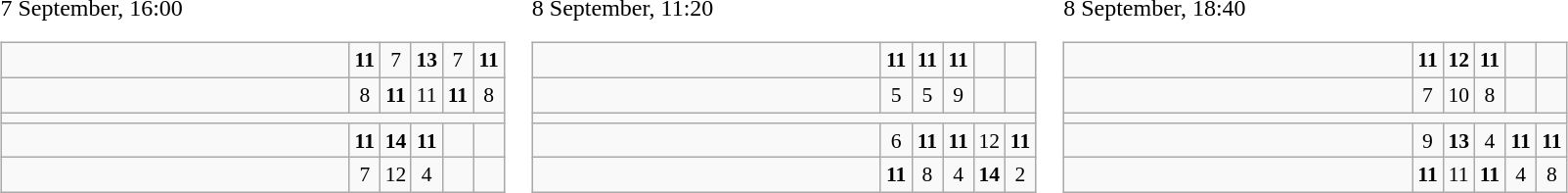<table>
<tr>
<td>7 September, 16:00<br><table class="wikitable" style="text-align:center; font-size:90%;">
<tr>
<td style="width:16em; text-align:left;"><strong></strong></td>
<td style="width:1em"><strong>11</strong></td>
<td style="width:1em">7</td>
<td style="width:1em"><strong>13</strong></td>
<td style="width:1em">7</td>
<td style="width:1em"><strong>11</strong></td>
</tr>
<tr>
<td style="text-align:left;"></td>
<td>8</td>
<td><strong>11</strong></td>
<td>11</td>
<td><strong>11</strong></td>
<td>8</td>
</tr>
<tr>
<td colspan="6"></td>
</tr>
<tr>
<td style="text-align:left;"><strong></strong></td>
<td><strong>11</strong></td>
<td><strong>14</strong></td>
<td><strong>11</strong></td>
<td></td>
<td></td>
</tr>
<tr>
<td style="text-align:left;"></td>
<td>7</td>
<td>12</td>
<td>4</td>
<td></td>
<td></td>
</tr>
</table>
</td>
<td>8 September, 11:20<br><table class="wikitable" style="text-align:center; font-size:90%;">
<tr>
<td style="width:16em; text-align:left;"><strong></strong></td>
<td style="width:1em"><strong>11</strong></td>
<td style="width:1em"><strong>11</strong></td>
<td style="width:1em"><strong>11</strong></td>
<td style="width:1em"></td>
<td style="width:1em"></td>
</tr>
<tr>
<td style="text-align:left;"></td>
<td>5</td>
<td>5</td>
<td>9</td>
<td></td>
<td></td>
</tr>
<tr>
<td colspan="6"></td>
</tr>
<tr>
<td style="text-align:left;"><strong></strong></td>
<td>6</td>
<td><strong>11</strong></td>
<td><strong>11</strong></td>
<td>12</td>
<td><strong>11</strong></td>
</tr>
<tr>
<td style="text-align:left;"></td>
<td><strong>11</strong></td>
<td>8</td>
<td>4</td>
<td><strong>14</strong></td>
<td>2</td>
</tr>
</table>
</td>
<td>8 September, 18:40<br><table class="wikitable" style="text-align:center; font-size:90%;">
<tr>
<td style="width:16em; text-align:left;"><strong></strong></td>
<td style="width:1em"><strong>11</strong></td>
<td style="width:1em"><strong>12</strong></td>
<td style="width:1em"><strong>11</strong></td>
<td style="width:1em"></td>
<td style="width:1em"></td>
</tr>
<tr>
<td style="text-align:left;"></td>
<td>7</td>
<td>10</td>
<td>8</td>
<td></td>
<td></td>
</tr>
<tr>
<td colspan="6"></td>
</tr>
<tr>
<td style="text-align:left;"><strong></strong></td>
<td>9</td>
<td><strong>13</strong></td>
<td>4</td>
<td><strong>11</strong></td>
<td><strong>11</strong></td>
</tr>
<tr>
<td style="text-align:left;"></td>
<td><strong>11</strong></td>
<td>11</td>
<td><strong>11</strong></td>
<td>4</td>
<td>8</td>
</tr>
</table>
</td>
</tr>
</table>
